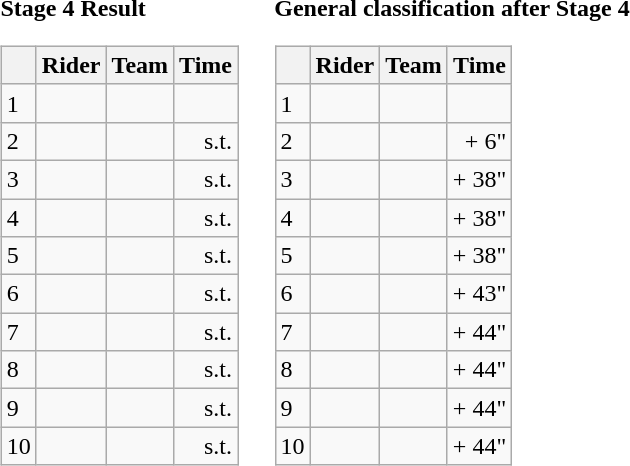<table>
<tr>
<td><strong>Stage 4 Result</strong><br><table class="wikitable">
<tr>
<th></th>
<th>Rider</th>
<th>Team</th>
<th>Time</th>
</tr>
<tr>
<td>1</td>
<td> </td>
<td></td>
<td align="right"></td>
</tr>
<tr>
<td>2</td>
<td></td>
<td></td>
<td align="right">s.t.</td>
</tr>
<tr>
<td>3</td>
<td></td>
<td></td>
<td align="right">s.t.</td>
</tr>
<tr>
<td>4</td>
<td></td>
<td></td>
<td align="right">s.t.</td>
</tr>
<tr>
<td>5</td>
<td></td>
<td></td>
<td align="right">s.t.</td>
</tr>
<tr>
<td>6</td>
<td></td>
<td></td>
<td align="right">s.t.</td>
</tr>
<tr>
<td>7</td>
<td></td>
<td></td>
<td align="right">s.t.</td>
</tr>
<tr>
<td>8</td>
<td></td>
<td></td>
<td align="right">s.t.</td>
</tr>
<tr>
<td>9</td>
<td></td>
<td></td>
<td align="right">s.t.</td>
</tr>
<tr>
<td>10</td>
<td></td>
<td></td>
<td align="right">s.t.</td>
</tr>
</table>
</td>
<td></td>
<td><strong>General classification after Stage 4</strong><br><table class="wikitable">
<tr>
<th></th>
<th>Rider</th>
<th>Team</th>
<th>Time</th>
</tr>
<tr>
<td>1</td>
<td>  </td>
<td></td>
<td align="right"></td>
</tr>
<tr>
<td>2</td>
<td></td>
<td></td>
<td align="right">+ 6"</td>
</tr>
<tr>
<td>3</td>
<td></td>
<td></td>
<td align="right">+ 38"</td>
</tr>
<tr>
<td>4</td>
<td></td>
<td></td>
<td align="right">+ 38"</td>
</tr>
<tr>
<td>5</td>
<td></td>
<td></td>
<td align="right">+ 38"</td>
</tr>
<tr>
<td>6</td>
<td></td>
<td></td>
<td align="right">+ 43"</td>
</tr>
<tr>
<td>7</td>
<td></td>
<td></td>
<td align="right">+ 44"</td>
</tr>
<tr>
<td>8</td>
<td></td>
<td></td>
<td align="right">+ 44"</td>
</tr>
<tr>
<td>9</td>
<td></td>
<td></td>
<td align="right">+ 44"</td>
</tr>
<tr>
<td>10</td>
<td></td>
<td></td>
<td align="right">+ 44"</td>
</tr>
</table>
</td>
</tr>
</table>
